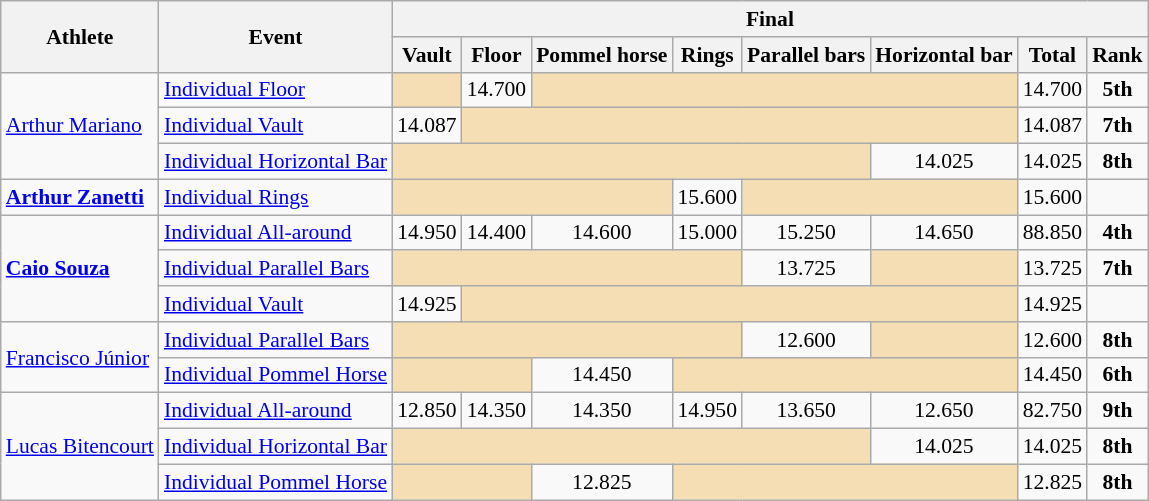<table class="wikitable" style="font-size:90%">
<tr>
<th rowspan="2">Athlete</th>
<th rowspan="2">Event</th>
<th colspan = "8">Final</th>
</tr>
<tr>
<th>Vault</th>
<th>Floor</th>
<th>Pommel horse</th>
<th>Rings</th>
<th>Parallel bars</th>
<th>Horizontal bar</th>
<th>Total</th>
<th>Rank</th>
</tr>
<tr>
<td rowspan=3><a href='#'>Arthur Mariano</a></td>
<td><a href='#'>Individual Floor</a></td>
<td bgcolor=wheat></td>
<td align=center>14.700</td>
<td colspan=4 bgcolor=wheat></td>
<td align=center>14.700</td>
<td align=center><strong>5th</strong></td>
</tr>
<tr>
<td><a href='#'>Individual Vault</a></td>
<td align=center>14.087</td>
<td colspan=5 bgcolor=wheat></td>
<td align=center>14.087</td>
<td align=center><strong>7th</strong></td>
</tr>
<tr>
<td><a href='#'>Individual Horizontal Bar</a></td>
<td colspan=5 bgcolor=wheat></td>
<td align=center>14.025</td>
<td align=center>14.025</td>
<td align=center><strong>8th</strong></td>
</tr>
<tr>
<td><strong><a href='#'>Arthur Zanetti</a></strong></td>
<td><a href='#'>Individual Rings</a></td>
<td colspan=3 bgcolor=wheat></td>
<td align=center>15.600</td>
<td colspan=2 bgcolor=wheat></td>
<td align=center>15.600</td>
<td align=center></td>
</tr>
<tr>
<td rowspan=3><strong><a href='#'>Caio Souza</a></strong></td>
<td><a href='#'>Individual All-around</a></td>
<td align=center>14.950</td>
<td align=center>14.400</td>
<td align=center>14.600</td>
<td align=center>15.000</td>
<td align=center>15.250</td>
<td align=center>14.650</td>
<td align=center>88.850</td>
<td align=center><strong>4th</strong></td>
</tr>
<tr>
<td><a href='#'>Individual Parallel Bars</a></td>
<td colspan=4 bgcolor=wheat></td>
<td align=center>13.725</td>
<td bgcolor=wheat></td>
<td align=center>13.725</td>
<td align=center><strong>7th</strong></td>
</tr>
<tr>
<td><a href='#'>Individual Vault</a></td>
<td align=center>14.925</td>
<td colspan=5 bgcolor=wheat></td>
<td align=center>14.925</td>
<td align=center></td>
</tr>
<tr>
<td rowspan=2><a href='#'>Francisco Júnior</a></td>
<td><a href='#'>Individual Parallel Bars</a></td>
<td colspan=4 bgcolor=wheat></td>
<td align=center>12.600</td>
<td bgcolor=wheat></td>
<td align=center>12.600</td>
<td align=center><strong>8th</strong></td>
</tr>
<tr>
<td><a href='#'>Individual Pommel Horse</a></td>
<td colspan=2 bgcolor=wheat></td>
<td align=center>14.450</td>
<td colspan=3 bgcolor=wheat></td>
<td align=center>14.450</td>
<td align=center><strong>6th</strong></td>
</tr>
<tr>
<td rowspan=3><a href='#'>Lucas Bitencourt</a></td>
<td><a href='#'>Individual All-around</a></td>
<td align=center>12.850</td>
<td align=center>14.350</td>
<td align=center>14.350</td>
<td align=center>14.950</td>
<td align=center>13.650</td>
<td align=center>12.650</td>
<td align=center>82.750</td>
<td align=center><strong>9th</strong></td>
</tr>
<tr>
<td><a href='#'>Individual Horizontal Bar</a></td>
<td colspan=5 bgcolor=wheat></td>
<td align=center>14.025</td>
<td align=center>14.025</td>
<td align=center><strong>8th</strong></td>
</tr>
<tr>
<td><a href='#'>Individual Pommel Horse</a></td>
<td colspan=2 bgcolor=wheat></td>
<td align=center>12.825</td>
<td colspan=3 bgcolor=wheat></td>
<td align=center>12.825</td>
<td align=center><strong>8th</strong></td>
</tr>
</table>
